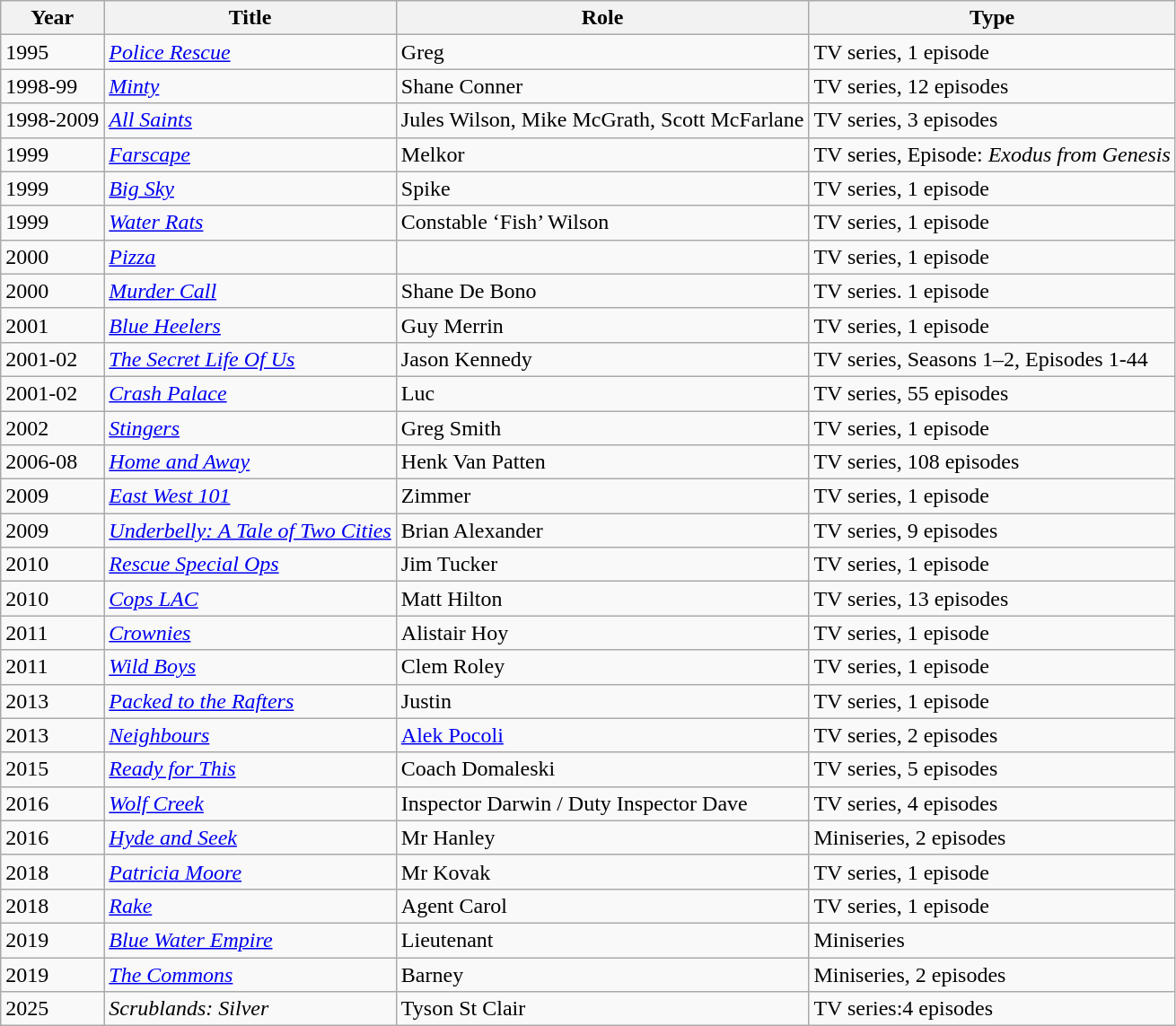<table class="wikitable">
<tr>
<th>Year</th>
<th>Title</th>
<th>Role</th>
<th>Type</th>
</tr>
<tr>
<td>1995</td>
<td><em><a href='#'>Police Rescue</a></em></td>
<td>Greg</td>
<td>TV series, 1 episode</td>
</tr>
<tr>
<td>1998-99</td>
<td><em><a href='#'>Minty</a></em></td>
<td>Shane Conner</td>
<td>TV series, 12 episodes</td>
</tr>
<tr>
<td>1998-2009</td>
<td><em><a href='#'>All Saints</a></em></td>
<td>Jules Wilson, Mike McGrath, Scott McFarlane</td>
<td>TV series, 3 episodes</td>
</tr>
<tr>
<td>1999</td>
<td><em><a href='#'>Farscape</a></em></td>
<td>Melkor</td>
<td>TV series, Episode: <em>Exodus from Genesis</em></td>
</tr>
<tr>
<td>1999</td>
<td><em><a href='#'>Big Sky</a></em></td>
<td>Spike</td>
<td>TV series, 1 episode</td>
</tr>
<tr>
<td>1999</td>
<td><em><a href='#'>Water Rats</a></em></td>
<td>Constable ‘Fish’ Wilson</td>
<td>TV series, 1 episode</td>
</tr>
<tr>
<td>2000</td>
<td><em><a href='#'>Pizza</a></em></td>
<td></td>
<td>TV series, 1 episode</td>
</tr>
<tr>
<td>2000</td>
<td><em><a href='#'>Murder Call</a></em></td>
<td>Shane De Bono</td>
<td>TV series. 1 episode</td>
</tr>
<tr>
<td>2001</td>
<td><em><a href='#'>Blue Heelers</a></em></td>
<td>Guy Merrin</td>
<td>TV series, 1 episode</td>
</tr>
<tr>
<td>2001-02</td>
<td><em><a href='#'>The Secret Life Of Us</a></em></td>
<td>Jason Kennedy</td>
<td>TV series, Seasons 1–2, Episodes 1-44</td>
</tr>
<tr>
<td>2001-02</td>
<td><em><a href='#'>Crash Palace</a></em></td>
<td>Luc</td>
<td>TV series, 55 episodes</td>
</tr>
<tr>
<td>2002</td>
<td><em><a href='#'>Stingers</a></em></td>
<td>Greg  Smith</td>
<td>TV series, 1 episode</td>
</tr>
<tr>
<td>2006-08</td>
<td><em><a href='#'>Home and Away</a></em></td>
<td>Henk Van Patten</td>
<td>TV series, 108 episodes</td>
</tr>
<tr>
<td>2009</td>
<td><em><a href='#'>East West 101</a></em></td>
<td>Zimmer</td>
<td>TV series, 1 episode</td>
</tr>
<tr>
<td>2009</td>
<td><em><a href='#'>Underbelly: A Tale of Two Cities</a></em></td>
<td>Brian Alexander</td>
<td>TV series, 9 episodes</td>
</tr>
<tr>
<td>2010</td>
<td><em><a href='#'>Rescue Special Ops</a></em></td>
<td>Jim Tucker</td>
<td>TV series, 1 episode</td>
</tr>
<tr>
<td>2010</td>
<td><em><a href='#'>Cops LAC</a></em></td>
<td>Matt Hilton</td>
<td>TV series, 13 episodes</td>
</tr>
<tr>
<td>2011</td>
<td><em><a href='#'>Crownies</a></em></td>
<td>Alistair Hoy</td>
<td>TV series, 1 episode</td>
</tr>
<tr>
<td>2011</td>
<td><em><a href='#'>Wild Boys</a></em></td>
<td>Clem Roley</td>
<td>TV series, 1 episode</td>
</tr>
<tr>
<td>2013</td>
<td><em><a href='#'>Packed to the Rafters</a></em></td>
<td>Justin</td>
<td>TV series, 1 episode</td>
</tr>
<tr>
<td>2013</td>
<td><em><a href='#'>Neighbours</a></em></td>
<td><a href='#'>Alek Pocoli</a></td>
<td>TV series, 2 episodes</td>
</tr>
<tr>
<td>2015</td>
<td><em><a href='#'>Ready for This</a></em></td>
<td>Coach Domaleski</td>
<td>TV series, 5 episodes</td>
</tr>
<tr>
<td>2016</td>
<td><em><a href='#'>Wolf Creek</a></em></td>
<td>Inspector Darwin / Duty Inspector Dave</td>
<td>TV series, 4 episodes</td>
</tr>
<tr>
<td>2016</td>
<td><em><a href='#'>Hyde and Seek</a></em></td>
<td>Mr Hanley</td>
<td>Miniseries, 2 episodes</td>
</tr>
<tr>
<td>2018</td>
<td><em><a href='#'>Patricia Moore</a></em></td>
<td>Mr Kovak</td>
<td>TV series, 1 episode</td>
</tr>
<tr>
<td>2018</td>
<td><em><a href='#'>Rake</a></em></td>
<td>Agent Carol</td>
<td>TV series, 1 episode</td>
</tr>
<tr>
<td>2019</td>
<td><em><a href='#'>Blue Water Empire</a></em></td>
<td>Lieutenant</td>
<td>Miniseries</td>
</tr>
<tr>
<td>2019</td>
<td><em><a href='#'>The Commons</a></em></td>
<td>Barney</td>
<td>Miniseries, 2 episodes</td>
</tr>
<tr>
<td>2025</td>
<td><em>Scrublands: Silver</em></td>
<td>Tyson St Clair</td>
<td>TV series:4 episodes</td>
</tr>
</table>
